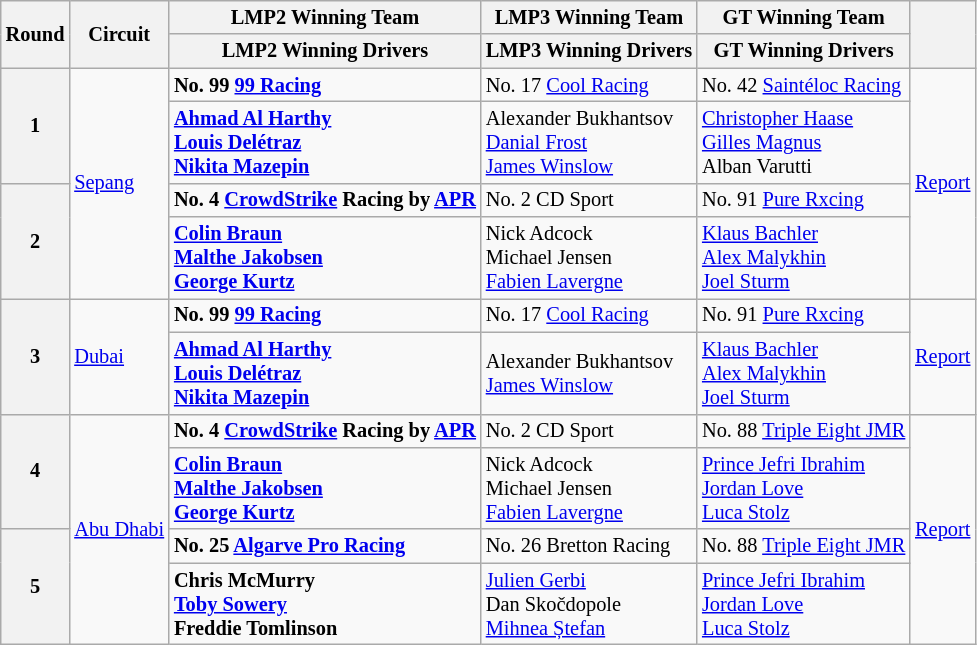<table class="wikitable" style="font-size:85%;">
<tr>
<th rowspan=2>Round</th>
<th rowspan=2>Circuit</th>
<th>LMP2 Winning Team</th>
<th>LMP3 Winning Team</th>
<th>GT Winning Team</th>
<th rowspan=2></th>
</tr>
<tr>
<th>LMP2 Winning Drivers</th>
<th>LMP3 Winning Drivers</th>
<th>GT Winning Drivers</th>
</tr>
<tr>
<th rowspan=2>1</th>
<td rowspan=4> <a href='#'>Sepang</a></td>
<td><strong> No. 99 <a href='#'>99 Racing</a></strong></td>
<td> No. 17 <a href='#'>Cool Racing</a></td>
<td> No. 42 <a href='#'>Saintéloc Racing</a></td>
<td rowspan=4 align=center><a href='#'>Report</a></td>
</tr>
<tr>
<td><strong> <a href='#'>Ahmad Al Harthy</a><br> <a href='#'>Louis Delétraz</a><br> <a href='#'>Nikita Mazepin</a></strong></td>
<td> Alexander Bukhantsov<br> <a href='#'>Danial Frost</a><br> <a href='#'>James Winslow</a></td>
<td> <a href='#'>Christopher Haase</a><br> <a href='#'>Gilles Magnus</a><br> Alban Varutti</td>
</tr>
<tr>
<th rowspan=2>2</th>
<td><strong> No. 4 <a href='#'>CrowdStrike</a> Racing by <a href='#'>APR</a></strong></td>
<td> No. 2 CD Sport</td>
<td> No. 91 <a href='#'>Pure Rxcing</a></td>
</tr>
<tr>
<td><strong> <a href='#'>Colin Braun</a><br> <a href='#'>Malthe Jakobsen</a><br> <a href='#'>George Kurtz</a></strong></td>
<td> Nick Adcock<br> Michael Jensen<br> <a href='#'>Fabien Lavergne</a></td>
<td> <a href='#'>Klaus Bachler</a><br> <a href='#'>Alex Malykhin</a><br> <a href='#'>Joel Sturm</a></td>
</tr>
<tr>
<th rowspan=2>3</th>
<td rowspan=2> <a href='#'>Dubai</a></td>
<td><strong> No. 99 <a href='#'>99 Racing</a></strong></td>
<td> No. 17 <a href='#'>Cool Racing</a></td>
<td> No. 91 <a href='#'>Pure Rxcing</a></td>
<td rowspan=2 align=center><a href='#'>Report</a></td>
</tr>
<tr>
<td><strong> <a href='#'>Ahmad Al Harthy</a><br> <a href='#'>Louis Delétraz</a><br> <a href='#'>Nikita Mazepin</a></strong></td>
<td> Alexander Bukhantsov<br> <a href='#'>James Winslow</a></td>
<td> <a href='#'>Klaus Bachler</a><br> <a href='#'>Alex Malykhin</a><br> <a href='#'>Joel Sturm</a></td>
</tr>
<tr>
<th rowspan=2>4</th>
<td rowspan=4> <a href='#'>Abu Dhabi</a></td>
<td><strong> No. 4 <a href='#'>CrowdStrike</a> Racing by <a href='#'>APR</a></strong></td>
<td> No. 2 CD Sport</td>
<td> No. 88 <a href='#'>Triple Eight JMR</a></td>
<td rowspan=4 align=center><a href='#'>Report</a></td>
</tr>
<tr>
<td><strong> <a href='#'>Colin Braun</a><br> <a href='#'>Malthe Jakobsen</a><br> <a href='#'>George Kurtz</a></strong></td>
<td> Nick Adcock<br> Michael Jensen<br> <a href='#'>Fabien Lavergne</a></td>
<td> <a href='#'>Prince Jefri Ibrahim</a><br> <a href='#'>Jordan Love</a><br> <a href='#'>Luca Stolz</a></td>
</tr>
<tr>
<th rowspan=2>5</th>
<td><strong> No. 25 <a href='#'>Algarve Pro Racing</a></strong></td>
<td> No. 26 Bretton Racing</td>
<td> No. 88 <a href='#'>Triple Eight JMR</a></td>
</tr>
<tr>
<td><strong> Chris McMurry<br> <a href='#'>Toby Sowery</a><br> Freddie Tomlinson</strong></td>
<td> <a href='#'>Julien Gerbi</a><br> Dan Skočdopole<br> <a href='#'>Mihnea Ștefan</a></td>
<td> <a href='#'>Prince Jefri Ibrahim</a><br> <a href='#'>Jordan Love</a><br> <a href='#'>Luca Stolz</a></td>
</tr>
</table>
